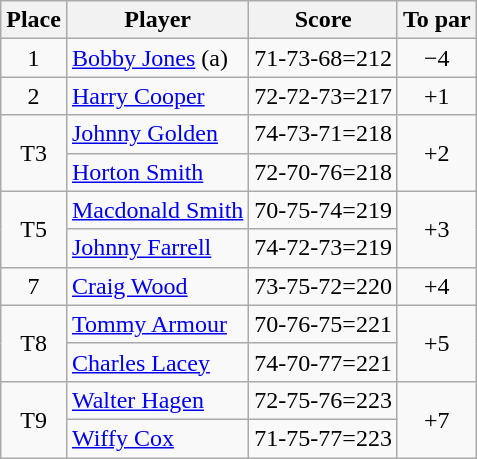<table class=wikitable>
<tr>
<th>Place</th>
<th>Player</th>
<th>Score</th>
<th>To par</th>
</tr>
<tr>
<td align=center>1</td>
<td> <a href='#'>Bobby Jones</a> (a)</td>
<td>71-73-68=212</td>
<td align=center>−4</td>
</tr>
<tr>
<td align=center>2</td>
<td> <a href='#'>Harry Cooper</a></td>
<td>72-72-73=217</td>
<td align=center>+1</td>
</tr>
<tr>
<td rowspan=2 align=center>T3</td>
<td> <a href='#'>Johnny Golden</a></td>
<td>74-73-71=218</td>
<td rowspan=2 align=center>+2</td>
</tr>
<tr>
<td> <a href='#'>Horton Smith</a></td>
<td>72-70-76=218</td>
</tr>
<tr>
<td rowspan=2 align=center>T5</td>
<td> <a href='#'>Macdonald Smith</a></td>
<td>70-75-74=219</td>
<td rowspan=2 align=center>+3</td>
</tr>
<tr>
<td> <a href='#'>Johnny Farrell</a></td>
<td>74-72-73=219</td>
</tr>
<tr>
<td align=center>7</td>
<td> <a href='#'>Craig Wood</a></td>
<td>73-75-72=220</td>
<td align=center>+4</td>
</tr>
<tr>
<td rowspan=2 align=center>T8</td>
<td> <a href='#'>Tommy Armour</a></td>
<td>70-76-75=221</td>
<td rowspan=2 align=center>+5</td>
</tr>
<tr>
<td> <a href='#'>Charles Lacey</a></td>
<td>74-70-77=221</td>
</tr>
<tr>
<td rowspan=2 align=center>T9</td>
<td> <a href='#'>Walter Hagen</a></td>
<td>72-75-76=223</td>
<td rowspan=2 align=center>+7</td>
</tr>
<tr>
<td> <a href='#'>Wiffy Cox</a></td>
<td>71-75-77=223</td>
</tr>
</table>
